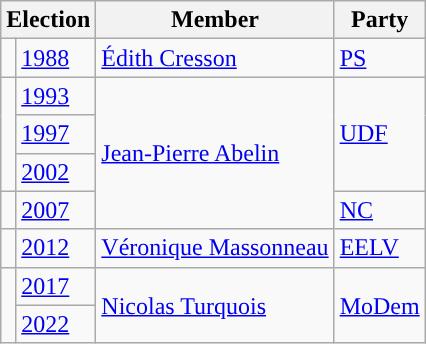<table class="wikitable">
<tr>
<th colspan="2">Election</th>
<th>Member</th>
<th>Party</th>
</tr>
<tr>
<td style="background-color: "></td>
<td><a href='#'>1988</a></td>
<td><a href='#'>Édith Cresson</a></td>
<td><a href='#'>PS</a></td>
</tr>
<tr>
<td rowspan=3 style="background-color: "></td>
<td><a href='#'>1993</a></td>
<td rowspan=4><a href='#'>Jean-Pierre Abelin</a></td>
<td rowspan=3><a href='#'>UDF</a></td>
</tr>
<tr>
<td><a href='#'>1997</a></td>
</tr>
<tr>
<td><a href='#'>2002</a></td>
</tr>
<tr>
<td style="background-color: "></td>
<td><a href='#'>2007</a></td>
<td><a href='#'>NC</a></td>
</tr>
<tr>
<td style="background-color: "></td>
<td><a href='#'>2012</a></td>
<td><a href='#'>Véronique Massonneau</a></td>
<td><a href='#'>EELV</a></td>
</tr>
<tr>
<td rowspan="2" style="background-color: "></td>
<td><a href='#'>2017</a></td>
<td rowspan="2"><a href='#'>Nicolas Turquois</a></td>
<td rowspan="2"><a href='#'>MoDem</a></td>
</tr>
<tr>
<td><a href='#'>2022</a></td>
</tr>
</table>
